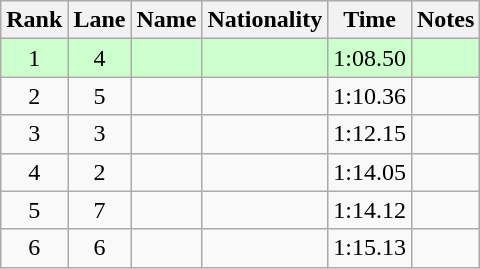<table class="wikitable sortable" style="text-align:center">
<tr>
<th>Rank</th>
<th>Lane</th>
<th>Name</th>
<th>Nationality</th>
<th>Time</th>
<th>Notes</th>
</tr>
<tr bgcolor=ccffcc>
<td>1</td>
<td>4</td>
<td align=left></td>
<td align=left></td>
<td>1:08.50</td>
<td><strong></strong></td>
</tr>
<tr>
<td>2</td>
<td>5</td>
<td align=left></td>
<td align=left></td>
<td>1:10.36</td>
<td></td>
</tr>
<tr>
<td>3</td>
<td>3</td>
<td align=left></td>
<td align=left></td>
<td>1:12.15</td>
<td></td>
</tr>
<tr>
<td>4</td>
<td>2</td>
<td align=left></td>
<td align=left></td>
<td>1:14.05</td>
<td></td>
</tr>
<tr>
<td>5</td>
<td>7</td>
<td align=left></td>
<td align=left></td>
<td>1:14.12</td>
<td></td>
</tr>
<tr>
<td>6</td>
<td>6</td>
<td align=left></td>
<td align=left></td>
<td>1:15.13</td>
<td></td>
</tr>
</table>
